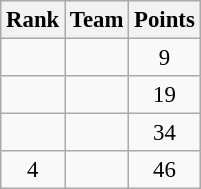<table class="wikitable sortable" style=" text-align:center; font-size:95%;">
<tr>
<th>Rank</th>
<th>Team</th>
<th>Points</th>
</tr>
<tr>
<td></td>
<td align="left"></td>
<td>9</td>
</tr>
<tr>
<td></td>
<td align="left"></td>
<td>19</td>
</tr>
<tr>
<td></td>
<td align="left"></td>
<td>34</td>
</tr>
<tr>
<td>4</td>
<td align="left"></td>
<td>46</td>
</tr>
</table>
